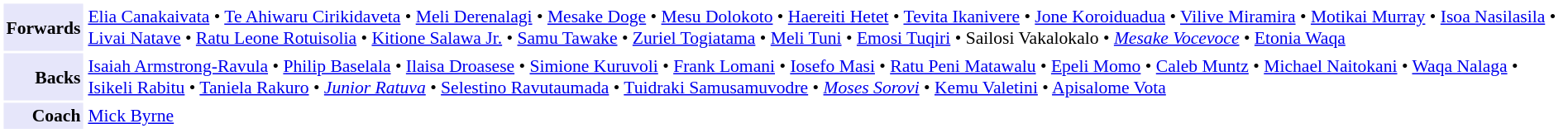<table cellpadding="2" style="border:1px solid white;font-size:90%">
<tr>
<td style="text-align:right" bgcolor="lavender"><strong>Forwards</strong></td>
<td style="text-align:left"><a href='#'>Elia Canakaivata</a> • <a href='#'>Te Ahiwaru Cirikidaveta</a> • <a href='#'>Meli Derenalagi</a> • <a href='#'>Mesake Doge</a> • <a href='#'>Mesu Dolokoto</a> • <a href='#'>Haereiti Hetet</a> • <a href='#'>Tevita Ikanivere</a> • <a href='#'>Jone Koroiduadua</a> • <a href='#'>Vilive Miramira</a> • <a href='#'>Motikai Murray</a> • <a href='#'>Isoa Nasilasila</a> • <a href='#'>Livai Natave</a> • <a href='#'>Ratu Leone Rotuisolia</a> • <a href='#'>Kitione Salawa Jr.</a> • <a href='#'>Samu Tawake</a> • <a href='#'>Zuriel Togiatama</a> • <a href='#'>Meli Tuni</a> • <a href='#'>Emosi Tuqiri</a> • Sailosi Vakalokalo • <em><a href='#'>Mesake Vocevoce</a></em> • <a href='#'>Etonia Waqa</a></td>
</tr>
<tr>
<td style="text-align:right" bgcolor="lavender"><strong>Backs</strong></td>
<td style="text-align:left"><a href='#'>Isaiah Armstrong-Ravula</a> • <a href='#'>Philip Baselala</a> • <a href='#'>Ilaisa Droasese</a> • <a href='#'>Simione Kuruvoli</a> • <a href='#'>Frank Lomani</a> • <a href='#'>Iosefo Masi</a> • <a href='#'>Ratu Peni Matawalu</a> • <a href='#'>Epeli Momo</a> • <a href='#'>Caleb Muntz</a> • <a href='#'>Michael Naitokani</a> • <a href='#'>Waqa Nalaga</a> • <a href='#'>Isikeli Rabitu</a> • <a href='#'>Taniela Rakuro</a> • <em><a href='#'>Junior Ratuva</a></em> • <a href='#'>Selestino Ravutaumada</a> • <a href='#'>Tuidraki Samusamuvodre</a> • <em><a href='#'>Moses Sorovi</a></em> • <a href='#'>Kemu Valetini</a> • <a href='#'>Apisalome Vota</a></td>
</tr>
<tr>
<td style="text-align:right" bgcolor="lavender"><strong>Coach</strong></td>
<td style="text-align:left"><a href='#'>Mick Byrne</a></td>
</tr>
</table>
